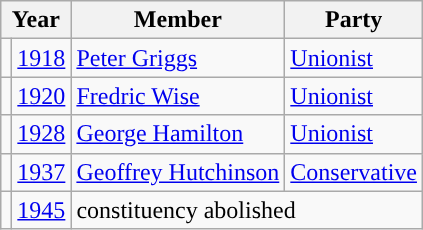<table class="wikitable">
<tr>
<th colspan="2">Year</th>
<th>Member</th>
<th>Party</th>
</tr>
<tr>
<td style="color:inherit;background-color: "></td>
<td><a href='#'>1918</a></td>
<td><a href='#'>Peter Griggs</a></td>
<td><a href='#'>Unionist</a></td>
</tr>
<tr>
<td style="color:inherit;background-color: "></td>
<td><a href='#'>1920</a></td>
<td><a href='#'>Fredric Wise</a></td>
<td><a href='#'>Unionist</a></td>
</tr>
<tr>
<td style="color:inherit;background-color: "></td>
<td><a href='#'>1928</a></td>
<td><a href='#'>George Hamilton</a></td>
<td><a href='#'>Unionist</a></td>
</tr>
<tr>
<td style="color:inherit;background-color: "></td>
<td><a href='#'>1937</a></td>
<td><a href='#'>Geoffrey Hutchinson</a></td>
<td><a href='#'>Conservative</a></td>
</tr>
<tr>
<td></td>
<td><a href='#'>1945</a></td>
<td colspan="2">constituency abolished</td>
</tr>
</table>
